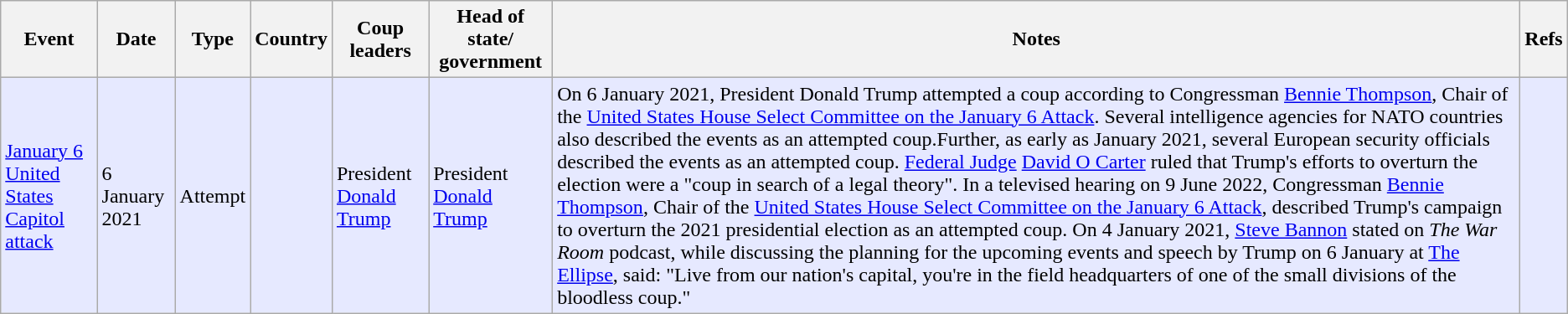<table style="background:#fff;" class="wikitable">
<tr>
<th>Event</th>
<th>Date</th>
<th>Type</th>
<th>Country</th>
<th>Coup leaders</th>
<th>Head of state/<wbr>government</th>
<th>Notes</th>
<th>Refs</th>
</tr>
<tr style="background:#e6e9ff;">
<td><a href='#'>January 6 United States Capitol attack</a></td>
<td>6 January 2021</td>
<td>Attempt</td>
<td></td>
<td>President <a href='#'>Donald Trump</a></td>
<td>President <a href='#'>Donald Trump</a></td>
<td>On 6 January 2021, President Donald Trump attempted a coup according to Congressman <a href='#'>Bennie Thompson</a>, Chair of the <a href='#'>United States House Select Committee on the January 6 Attack</a>. Several intelligence agencies for NATO countries also described the events as an attempted coup.Further, as early as January 2021, several European security officials described the events as an attempted coup. <a href='#'>Federal Judge</a> <a href='#'>David O Carter</a> ruled that Trump's efforts to overturn the election were a "coup in search of a legal theory". In a televised hearing on 9 June 2022, Congressman <a href='#'>Bennie Thompson</a>, Chair of the <a href='#'>United States House Select Committee on the January 6 Attack</a>, described Trump's campaign to overturn the 2021 presidential election as an attempted coup. On 4 January 2021, <a href='#'>Steve Bannon</a> stated on <em>The War Room</em> podcast, while discussing the planning for the upcoming events and speech by Trump on 6 January at <a href='#'>The Ellipse</a>, said: "Live from our nation's capital, you're in the field headquarters of one of the small divisions of the bloodless coup."</td>
<td></td>
</tr>
</table>
